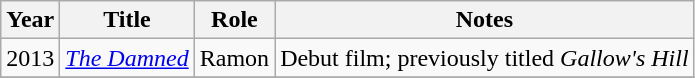<table class="wikitable sortable">
<tr>
<th>Year</th>
<th>Title</th>
<th>Role</th>
<th>Notes</th>
</tr>
<tr>
<td>2013</td>
<td><em><a href='#'>The Damned</a></em></td>
<td>Ramon</td>
<td>Debut film; previously titled <em>Gallow's Hill</em></td>
</tr>
<tr>
</tr>
</table>
